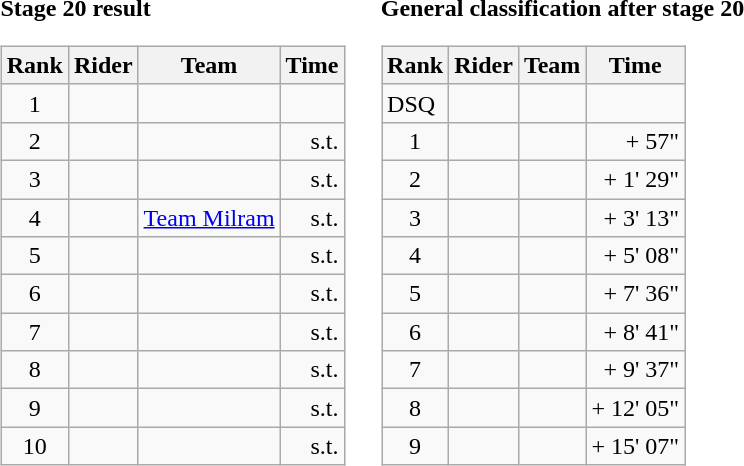<table>
<tr>
<td><strong>Stage 20 result</strong><br><table class="wikitable">
<tr>
<th scope="col">Rank</th>
<th scope="col">Rider</th>
<th scope="col">Team</th>
<th scope="col">Time</th>
</tr>
<tr>
<td style="text-align:center;">1</td>
<td></td>
<td></td>
<td align="right"></td>
</tr>
<tr>
<td style="text-align:center;">2</td>
<td></td>
<td></td>
<td style="text-align:right;">s.t.</td>
</tr>
<tr>
<td style="text-align:center;">3</td>
<td></td>
<td></td>
<td align="right">s.t.</td>
</tr>
<tr>
<td style="text-align:center;">4</td>
<td></td>
<td><a href='#'>Team Milram</a></td>
<td align="right">s.t.</td>
</tr>
<tr>
<td style="text-align:center;">5</td>
<td></td>
<td></td>
<td align="right">s.t.</td>
</tr>
<tr>
<td style="text-align:center;">6</td>
<td></td>
<td></td>
<td align="right">s.t.</td>
</tr>
<tr>
<td style="text-align:center;">7</td>
<td></td>
<td></td>
<td align="right">s.t.</td>
</tr>
<tr>
<td style="text-align:center;">8</td>
<td></td>
<td></td>
<td align="right">s.t.</td>
</tr>
<tr>
<td style="text-align:center;">9</td>
<td></td>
<td></td>
<td align="right">s.t.</td>
</tr>
<tr>
<td style="text-align:center;">10</td>
<td></td>
<td></td>
<td align="right">s.t.</td>
</tr>
</table>
</td>
<td></td>
<td><strong>General classification after stage 20</strong><br><table class="wikitable">
<tr>
<th scope="col">Rank</th>
<th scope="col">Rider</th>
<th scope="col">Team</th>
<th scope="col">Time</th>
</tr>
<tr>
<td>DSQ</td>
<td><s></s> </td>
<td><s></s></td>
<td style="text-align:right;"><s></s></td>
</tr>
<tr>
<td style="text-align:center;">1</td>
<td></td>
<td></td>
<td style="text-align:right;">+ 57"</td>
</tr>
<tr>
<td style="text-align:center;">2</td>
<td></td>
<td></td>
<td align="right">+ 1' 29"</td>
</tr>
<tr>
<td style="text-align:center;">3</td>
<td></td>
<td></td>
<td style="text-align:right;">+ 3' 13"</td>
</tr>
<tr>
<td style="text-align:center;">4</td>
<td></td>
<td></td>
<td style="text-align:right;">+ 5' 08"</td>
</tr>
<tr>
<td style="text-align:center;">5</td>
<td></td>
<td></td>
<td align="right">+ 7' 36"</td>
</tr>
<tr>
<td style="text-align:center;">6</td>
<td></td>
<td></td>
<td style="text-align:right;">+ 8' 41"</td>
</tr>
<tr>
<td style="text-align:center;">7</td>
<td></td>
<td></td>
<td style="text-align:right;">+ 9' 37"</td>
</tr>
<tr>
<td style="text-align:center;">8</td>
<td></td>
<td></td>
<td style="text-align:right;">+ 12' 05"</td>
</tr>
<tr>
<td style="text-align:center;">9</td>
<td></td>
<td></td>
<td style="text-align:right;">+ 15' 07"</td>
</tr>
</table>
</td>
</tr>
</table>
